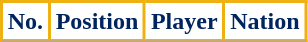<table class="wikitable sortable">
<tr>
<th style="background:#FFFFFF; color:#00245D; border:2px solid #EEB111;" scope="col">No.</th>
<th style="background:#FFFFFF; color:#00245D; border:2px solid #EEB111;" scope="col">Position</th>
<th style="background:#FFFFFF; color:#00245D; border:2px solid #EEB111;" scope="col">Player</th>
<th style="background:#FFFFFF; color:#00245D; border:2px solid #EEB111;" scope="col">Nation</th>
</tr>
<tr>
</tr>
</table>
